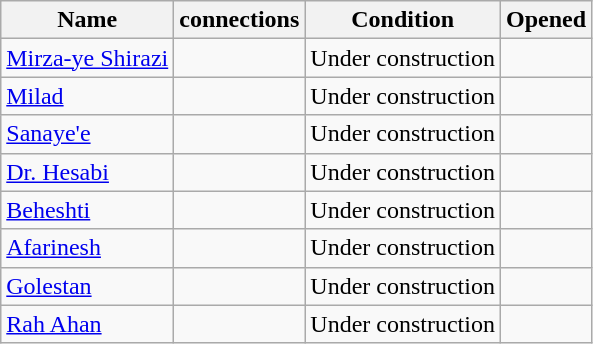<table class="wikitable">
<tr>
<th>Name</th>
<th>connections</th>
<th>Condition</th>
<th>Opened</th>
</tr>
<tr>
<td><a href='#'>Mirza-ye Shirazi</a></td>
<td></td>
<td>Under construction</td>
<td></td>
</tr>
<tr>
<td><a href='#'>Milad</a></td>
<td></td>
<td>Under construction</td>
<td></td>
</tr>
<tr>
<td><a href='#'>Sanaye'e</a></td>
<td></td>
<td>Under construction</td>
<td></td>
</tr>
<tr>
<td><a href='#'>Dr. Hesabi</a></td>
<td></td>
<td>Under construction</td>
<td></td>
</tr>
<tr>
<td><a href='#'>Beheshti</a></td>
<td></td>
<td>Under construction</td>
<td></td>
</tr>
<tr>
<td><a href='#'>Afarinesh</a></td>
<td></td>
<td>Under construction</td>
<td></td>
</tr>
<tr>
<td><a href='#'>Golestan</a></td>
<td></td>
<td>Under construction</td>
<td></td>
</tr>
<tr>
<td><a href='#'>Rah Ahan</a></td>
<td></td>
<td>Under construction</td>
<td></td>
</tr>
</table>
